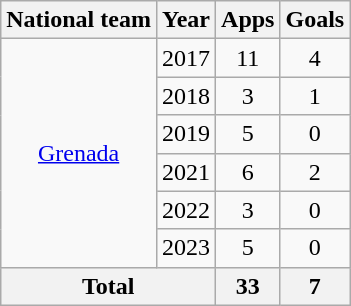<table class="wikitable" style="text-align:center">
<tr>
<th>National team</th>
<th>Year</th>
<th>Apps</th>
<th>Goals</th>
</tr>
<tr>
<td rowspan="6"><a href='#'>Grenada</a></td>
<td>2017</td>
<td>11</td>
<td>4</td>
</tr>
<tr>
<td>2018</td>
<td>3</td>
<td>1</td>
</tr>
<tr>
<td>2019</td>
<td>5</td>
<td>0</td>
</tr>
<tr>
<td>2021</td>
<td>6</td>
<td>2</td>
</tr>
<tr>
<td>2022</td>
<td>3</td>
<td>0</td>
</tr>
<tr>
<td>2023</td>
<td>5</td>
<td>0</td>
</tr>
<tr>
<th colspan="2">Total</th>
<th>33</th>
<th>7</th>
</tr>
</table>
